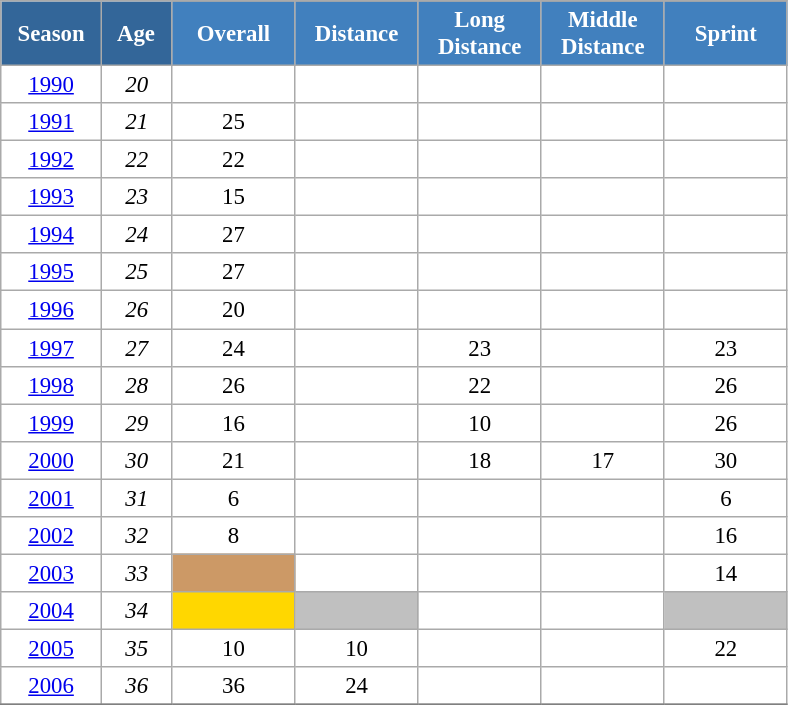<table class="wikitable" style="font-size:95%; text-align:center; border:grey solid 1px; border-collapse:collapse; background:#ffffff;">
<tr>
<th style="background-color:#369; color:white; width:60px;" rowspan="2"> Season </th>
<th style="background-color:#369; color:white; width:40px;" rowspan="2"> Age </th>
</tr>
<tr>
<th style="background-color:#4180be; color:white; width:75px;">Overall</th>
<th style="background-color:#4180be; color:white; width:75px;">Distance</th>
<th style="background-color:#4180be; color:white; width:75px;">Long Distance</th>
<th style="background-color:#4180be; color:white; width:75px;">Middle Distance</th>
<th style="background-color:#4180be; color:white; width:75px;">Sprint</th>
</tr>
<tr>
<td><a href='#'>1990</a></td>
<td><em>20</em></td>
<td></td>
<td></td>
<td></td>
<td></td>
<td></td>
</tr>
<tr>
<td><a href='#'>1991</a></td>
<td><em>21</em></td>
<td>25</td>
<td></td>
<td></td>
<td></td>
<td></td>
</tr>
<tr>
<td><a href='#'>1992</a></td>
<td><em>22</em></td>
<td>22</td>
<td></td>
<td></td>
<td></td>
<td></td>
</tr>
<tr>
<td><a href='#'>1993</a></td>
<td><em>23</em></td>
<td>15</td>
<td></td>
<td></td>
<td></td>
<td></td>
</tr>
<tr>
<td><a href='#'>1994</a></td>
<td><em>24</em></td>
<td>27</td>
<td></td>
<td></td>
<td></td>
<td></td>
</tr>
<tr>
<td><a href='#'>1995</a></td>
<td><em>25</em></td>
<td>27</td>
<td></td>
<td></td>
<td></td>
<td></td>
</tr>
<tr>
<td><a href='#'>1996</a></td>
<td><em>26</em></td>
<td>20</td>
<td></td>
<td></td>
<td></td>
<td></td>
</tr>
<tr>
<td><a href='#'>1997</a></td>
<td><em>27</em></td>
<td>24</td>
<td></td>
<td>23</td>
<td></td>
<td>23</td>
</tr>
<tr>
<td><a href='#'>1998</a></td>
<td><em>28</em></td>
<td>26</td>
<td></td>
<td>22</td>
<td></td>
<td>26</td>
</tr>
<tr>
<td><a href='#'>1999</a></td>
<td><em>29</em></td>
<td>16</td>
<td></td>
<td>10</td>
<td></td>
<td>26</td>
</tr>
<tr>
<td><a href='#'>2000</a></td>
<td><em>30</em></td>
<td>21</td>
<td></td>
<td>18</td>
<td>17</td>
<td>30</td>
</tr>
<tr>
<td><a href='#'>2001</a></td>
<td><em>31</em></td>
<td>6</td>
<td></td>
<td></td>
<td></td>
<td>6</td>
</tr>
<tr>
<td><a href='#'>2002</a></td>
<td><em>32</em></td>
<td>8</td>
<td></td>
<td></td>
<td></td>
<td>16</td>
</tr>
<tr>
<td><a href='#'>2003</a></td>
<td><em>33</em></td>
<td style="background:#c96;"></td>
<td></td>
<td></td>
<td></td>
<td>14</td>
</tr>
<tr>
<td><a href='#'>2004</a></td>
<td><em>34</em></td>
<td style="background:gold;"></td>
<td style="background:silver;"></td>
<td></td>
<td></td>
<td style="background:silver;"></td>
</tr>
<tr>
<td><a href='#'>2005</a></td>
<td><em>35</em></td>
<td>10</td>
<td>10</td>
<td></td>
<td></td>
<td>22</td>
</tr>
<tr>
<td><a href='#'>2006</a></td>
<td><em>36</em></td>
<td>36</td>
<td>24</td>
<td></td>
<td></td>
<td></td>
</tr>
<tr>
</tr>
</table>
